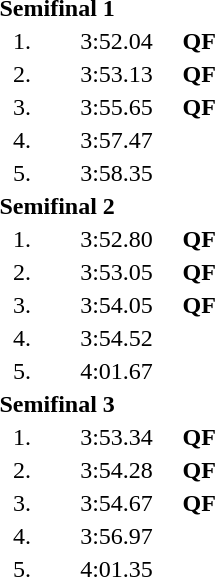<table style="text-align:center">
<tr>
<td colspan=4 align=left><strong>Semifinal 1</strong></td>
</tr>
<tr>
<td width=30>1.</td>
<td align=left></td>
<td width=80>3:52.04</td>
<td><strong>QF</strong></td>
</tr>
<tr>
<td>2.</td>
<td align=left></td>
<td>3:53.13</td>
<td><strong>QF</strong></td>
</tr>
<tr>
<td>3.</td>
<td align=left></td>
<td>3:55.65</td>
<td><strong>QF</strong></td>
</tr>
<tr>
<td>4.</td>
<td align=left></td>
<td>3:57.47</td>
<td></td>
</tr>
<tr>
<td>5.</td>
<td align=left></td>
<td>3:58.35</td>
<td></td>
</tr>
<tr>
<td colspan=4 align=left><strong>Semifinal 2</strong></td>
</tr>
<tr>
<td>1.</td>
<td align=left></td>
<td>3:52.80</td>
<td><strong>QF</strong></td>
</tr>
<tr>
<td>2.</td>
<td align=left></td>
<td>3:53.05</td>
<td><strong>QF</strong></td>
</tr>
<tr>
<td>3.</td>
<td align=left></td>
<td>3:54.05</td>
<td><strong>QF</strong></td>
</tr>
<tr>
<td>4.</td>
<td align=left></td>
<td>3:54.52</td>
<td></td>
</tr>
<tr>
<td>5.</td>
<td align=left></td>
<td>4:01.67</td>
<td></td>
</tr>
<tr>
<td colspan=4 align=left><strong>Semifinal 3</strong></td>
</tr>
<tr>
<td>1.</td>
<td align=left></td>
<td>3:53.34</td>
<td><strong>QF</strong></td>
</tr>
<tr>
<td>2.</td>
<td align=left></td>
<td>3:54.28</td>
<td><strong>QF</strong></td>
</tr>
<tr>
<td>3.</td>
<td align=left></td>
<td>3:54.67</td>
<td><strong>QF</strong></td>
</tr>
<tr>
<td>4.</td>
<td align=left></td>
<td>3:56.97</td>
<td></td>
</tr>
<tr>
<td>5.</td>
<td align=left></td>
<td>4:01.35</td>
<td></td>
</tr>
</table>
